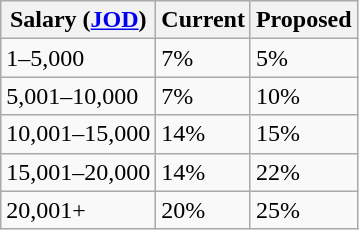<table class="wikitable">
<tr>
<th>Salary (<a href='#'>JOD</a>)</th>
<th>Current</th>
<th>Proposed</th>
</tr>
<tr>
<td>1–5,000</td>
<td>7%</td>
<td>5%</td>
</tr>
<tr>
<td>5,001–10,000</td>
<td>7%</td>
<td>10%</td>
</tr>
<tr>
<td>10,001–15,000</td>
<td>14%</td>
<td>15%</td>
</tr>
<tr>
<td>15,001–20,000</td>
<td>14%</td>
<td>22%</td>
</tr>
<tr>
<td>20,001+</td>
<td>20%</td>
<td>25%</td>
</tr>
</table>
